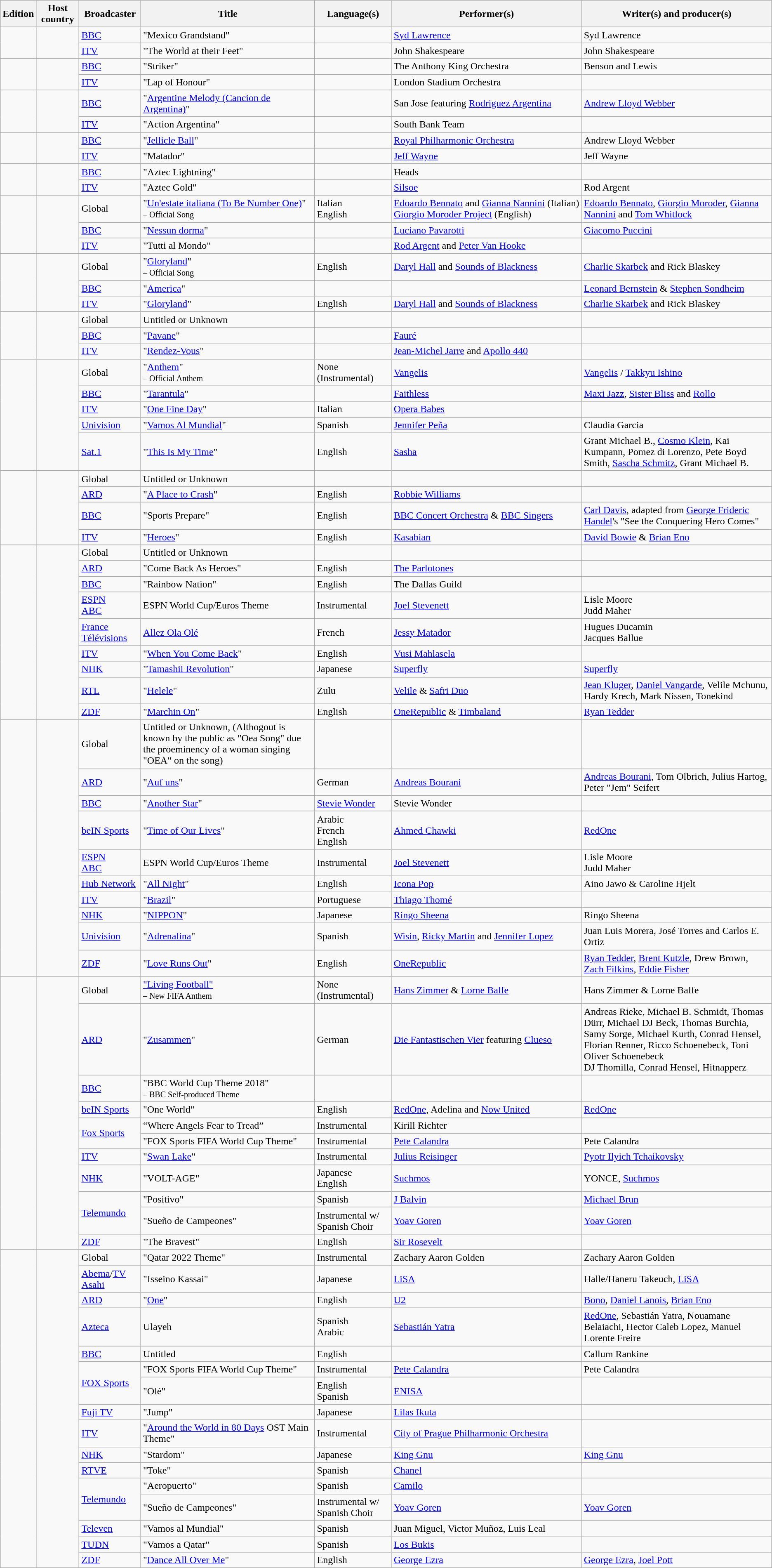<table class="wikitable sortable">
<tr>
<th>Edition</th>
<th>Host country</th>
<th>Broadcaster</th>
<th>Title</th>
<th>Language(s)</th>
<th width=300>Performer(s)</th>
<th width=300>Writer(s) and producer(s)</th>
</tr>
<tr>
<td rowspan="2"></td>
<td rowspan="2"></td>
<td><a href='#'>BBC</a></td>
<td>"Mexico Grandstand"</td>
<td></td>
<td><a href='#'>Syd Lawrence</a></td>
<td>Syd Lawrence</td>
</tr>
<tr>
<td><a href='#'>ITV</a></td>
<td>"The World at their Feet"</td>
<td></td>
<td>John Shakespeare</td>
<td>John Shakespeare</td>
</tr>
<tr>
<td rowspan="2"></td>
<td rowspan="2"></td>
<td><a href='#'>BBC</a></td>
<td>"Striker"</td>
<td></td>
<td>The Anthony King Orchestra</td>
<td>Benson and Lewis</td>
</tr>
<tr>
<td><a href='#'>ITV</a></td>
<td>"Lap of Honour"</td>
<td></td>
<td>London Stadium Orchestra</td>
<td></td>
</tr>
<tr>
<td rowspan="2"></td>
<td rowspan="2"></td>
<td><a href='#'>BBC</a></td>
<td>"<a href='#'>Argentine Melody (Cancion de Argentina)</a>"</td>
<td></td>
<td>San Jose featuring <a href='#'>Rodriguez Argentina</a></td>
<td><a href='#'>Andrew Lloyd Webber</a></td>
</tr>
<tr>
<td><a href='#'>ITV</a></td>
<td>"Action Argentina"</td>
<td></td>
<td>South Bank Team</td>
<td></td>
</tr>
<tr>
<td rowspan="2"></td>
<td rowspan="2"></td>
<td><a href='#'>BBC</a></td>
<td>"<a href='#'>Jellicle Ball</a>"</td>
<td></td>
<td><a href='#'>Royal Philharmonic Orchestra</a></td>
<td>Andrew Lloyd Webber</td>
</tr>
<tr>
<td><a href='#'>ITV</a></td>
<td>"Matador"</td>
<td></td>
<td><a href='#'>Jeff Wayne</a></td>
<td>Jeff Wayne</td>
</tr>
<tr>
<td rowspan="2"></td>
<td rowspan="2"></td>
<td><a href='#'>BBC</a></td>
<td>"Aztec Lightning"</td>
<td></td>
<td>Heads</td>
<td></td>
</tr>
<tr>
<td><a href='#'>ITV</a></td>
<td>"Aztec Gold"</td>
<td></td>
<td><a href='#'>Silsoe</a></td>
<td>Rod Argent</td>
</tr>
<tr>
<td rowspan="3"></td>
<td rowspan="3"></td>
<td>Global</td>
<td>"<a href='#'>Un'estate italiana (To Be Number One)</a>"<br><small>– Official Song</small></td>
<td>Italian<br>English</td>
<td><a href='#'>Edoardo Bennato</a> and <a href='#'>Gianna Nannini</a> (Italian)<br><a href='#'>Giorgio Moroder Project</a> (English)</td>
<td><a href='#'>Edoardo Bennato</a>, <a href='#'>Giorgio Moroder</a>, <a href='#'>Gianna Nannini</a> and <a href='#'>Tom Whitlock</a></td>
</tr>
<tr>
<td><a href='#'>BBC</a></td>
<td>"<a href='#'>Nessun dorma</a>"</td>
<td></td>
<td><a href='#'>Luciano Pavarotti</a></td>
<td><a href='#'>Giacomo Puccini</a></td>
</tr>
<tr>
<td><a href='#'>ITV</a></td>
<td>"Tutti al Mondo"</td>
<td></td>
<td><a href='#'>Rod Argent</a> and <a href='#'>Peter Van Hooke</a></td>
<td></td>
</tr>
<tr>
<td rowspan="3"></td>
<td rowspan="3"></td>
<td>Global</td>
<td>"<a href='#'>Gloryland</a>"<br><small>– Official Song</small></td>
<td>English</td>
<td><a href='#'>Daryl Hall</a> and <a href='#'>Sounds of Blackness</a></td>
<td><a href='#'>Charlie Skarbek</a> and Rick Blaskey</td>
</tr>
<tr>
<td><a href='#'>BBC</a></td>
<td>"<a href='#'>America</a>"</td>
<td></td>
<td></td>
<td><a href='#'>Leonard Bernstein</a>  & <a href='#'>Stephen Sondheim</a></td>
</tr>
<tr>
<td><a href='#'>ITV</a></td>
<td>"<a href='#'>Gloryland</a>" </td>
<td>English</td>
<td><a href='#'>Daryl Hall</a> and <a href='#'>Sounds of Blackness</a></td>
<td><a href='#'>Charlie Skarbek</a> and Rick Blaskey</td>
</tr>
<tr>
<td rowspan="3"></td>
<td rowspan="3"></td>
<td>Global</td>
<td>Untitled or Unknown</td>
<td></td>
<td></td>
<td></td>
</tr>
<tr>
<td><a href='#'>BBC</a></td>
<td>"<a href='#'>Pavane</a>"</td>
<td></td>
<td><a href='#'>Fauré</a></td>
<td></td>
</tr>
<tr>
<td><a href='#'>ITV</a></td>
<td>"<a href='#'>Rendez-Vous</a>"</td>
<td></td>
<td><a href='#'>Jean-Michel Jarre</a> and <a href='#'>Apollo 440</a></td>
<td></td>
</tr>
<tr>
<td rowspan="5"></td>
<td rowspan="5"> <br> </td>
<td>Global</td>
<td>"<a href='#'>Anthem</a>"<br><small>– Official Anthem</small></td>
<td>None<br>(Instrumental)</td>
<td><a href='#'>Vangelis</a></td>
<td><a href='#'>Vangelis</a> / <a href='#'>Takkyu Ishino</a></td>
</tr>
<tr>
<td><a href='#'>BBC</a></td>
<td>"<a href='#'>Tarantula</a>"</td>
<td></td>
<td><a href='#'>Faithless</a></td>
<td><a href='#'>Maxi Jazz</a>, <a href='#'>Sister Bliss</a> and <a href='#'>Rollo</a></td>
</tr>
<tr>
<td><a href='#'>ITV</a></td>
<td>"<a href='#'>One Fine Day</a>"</td>
<td>Italian</td>
<td><a href='#'>Opera Babes</a></td>
<td></td>
</tr>
<tr>
<td><a href='#'>Univision</a></td>
<td>"<a href='#'>Vamos Al Mundial</a>"</td>
<td>Spanish</td>
<td><a href='#'>Jennifer Peña</a></td>
<td>Claudia Garcia</td>
</tr>
<tr>
<td><a href='#'>Sat.1</a></td>
<td>"<a href='#'>This Is My Time</a>"</td>
<td>English</td>
<td><a href='#'>Sasha</a></td>
<td>Grant Michael B., <a href='#'>Cosmo Klein</a>, Kai Kumpann, Pomez di Lorenzo, Pete Boyd Smith, <a href='#'>Sascha Schmitz</a>, Grant Michael B.</td>
</tr>
<tr>
<td rowspan="4"></td>
<td rowspan="4"></td>
<td>Global</td>
<td>Untitled or Unknown</td>
<td></td>
<td></td>
<td></td>
</tr>
<tr>
<td><a href='#'>ARD</a></td>
<td>"<a href='#'>A Place to Crash</a>"</td>
<td>English</td>
<td><a href='#'>Robbie Williams</a></td>
<td></td>
</tr>
<tr>
<td><a href='#'>BBC</a></td>
<td>"Sports Prepare"</td>
<td>English</td>
<td><a href='#'>BBC Concert Orchestra</a> & <a href='#'>BBC Singers</a></td>
<td><a href='#'>Carl Davis</a>, adapted from <a href='#'>George Frideric Handel</a>'s "See the Conquering Hero Comes"</td>
</tr>
<tr>
<td><a href='#'>ITV</a></td>
<td>"<a href='#'>Heroes</a>"</td>
<td>English</td>
<td><a href='#'>Kasabian</a></td>
<td><a href='#'>David Bowie</a> & <a href='#'>Brian Eno</a></td>
</tr>
<tr>
<td rowspan="9"></td>
<td rowspan="9"></td>
<td>Global</td>
<td>Untitled or Unknown</td>
<td></td>
<td></td>
<td></td>
</tr>
<tr>
<td><a href='#'>ARD</a></td>
<td>"Come Back As Heroes"</td>
<td>English</td>
<td><a href='#'>The Parlotones</a></td>
<td></td>
</tr>
<tr>
<td><a href='#'>BBC</a></td>
<td>"Rainbow Nation"</td>
<td>English</td>
<td>The Dallas Guild</td>
<td></td>
</tr>
<tr>
<td><a href='#'>ESPN</a><br><a href='#'>ABC</a></td>
<td>ESPN World Cup/Euros Theme</td>
<td>Instrumental</td>
<td><a href='#'>Joel Stevenett</a></td>
<td>Lisle Moore<br>Judd Maher</td>
</tr>
<tr>
<td><a href='#'>France Télévisions </a></td>
<td><a href='#'>Allez Ola Olé</a></td>
<td>French</td>
<td><a href='#'>Jessy Matador</a></td>
<td>Hugues Ducamin<br>Jacques Ballue</td>
</tr>
<tr>
<td><a href='#'>ITV</a></td>
<td>"<a href='#'>When You Come Back</a>"</td>
<td>English</td>
<td><a href='#'>Vusi Mahlasela</a></td>
<td></td>
</tr>
<tr>
<td><a href='#'>NHK</a></td>
<td>"<a href='#'>Tamashii Revolution</a>"</td>
<td>Japanese</td>
<td><a href='#'>Superfly</a></td>
<td><a href='#'>Superfly</a></td>
</tr>
<tr>
<td><a href='#'>RTL</a></td>
<td>"<a href='#'>Helele</a>"</td>
<td>Zulu</td>
<td><a href='#'>Velile</a> & <a href='#'>Safri Duo</a></td>
<td><a href='#'>Jean Kluger</a>, <a href='#'>Daniel Vangarde</a>, Velile Mchunu, Hardy Krech, Mark Nissen, Tonekind</td>
</tr>
<tr>
<td><a href='#'>ZDF</a></td>
<td>"<a href='#'>Marchin On</a>"</td>
<td>English</td>
<td><a href='#'>OneRepublic</a> & <a href='#'>Timbaland</a></td>
<td><a href='#'>Ryan Tedder</a></td>
</tr>
<tr>
<td rowspan="10"></td>
<td rowspan="10"></td>
<td>Global</td>
<td>Untitled or Unknown, (Althogout is known by the public as "Oea Song" due the proeminency of a woman singing "OEA" on the song)</td>
<td></td>
<td></td>
<td></td>
</tr>
<tr>
<td><a href='#'>ARD</a></td>
<td>"<a href='#'>Auf uns</a>"</td>
<td>German</td>
<td><a href='#'>Andreas Bourani</a></td>
<td><a href='#'>Andreas Bourani</a>, Tom Olbrich, Julius Hartog, Peter "Jem" Seifert</td>
</tr>
<tr>
<td><a href='#'>BBC</a></td>
<td>"<a href='#'>Another Star</a>"</td>
<td><a href='#'>Stevie Wonder</a></td>
<td>Stevie Wonder</td>
<td></td>
</tr>
<tr>
<td><a href='#'>beIN Sports</a></td>
<td>"<a href='#'>Time of Our Lives</a>"</td>
<td>Arabic<br>French<br>English</td>
<td><a href='#'>Ahmed Chawki</a></td>
<td><a href='#'>RedOne</a></td>
</tr>
<tr>
<td><a href='#'>ESPN</a><br><a href='#'>ABC</a></td>
<td>ESPN World Cup/Euros Theme</td>
<td>Instrumental</td>
<td><a href='#'>Joel Stevenett</a></td>
<td>Lisle Moore<br>Judd Maher</td>
</tr>
<tr>
<td><a href='#'>Hub Network</a></td>
<td>"<a href='#'>All Night</a>"</td>
<td>English</td>
<td><a href='#'>Icona Pop</a></td>
<td>Aino Jawo & Caroline Hjelt</td>
</tr>
<tr>
<td><a href='#'>ITV</a></td>
<td>"<a href='#'>Brazil</a>"</td>
<td>Portuguese</td>
<td><a href='#'>Thiago Thomé</a></td>
<td></td>
</tr>
<tr>
<td><a href='#'>NHK</a></td>
<td>"<a href='#'>NIPPON</a>"</td>
<td>Japanese</td>
<td><a href='#'>Ringo Sheena</a></td>
<td>Ringo Sheena</td>
</tr>
<tr>
<td><a href='#'>Univision</a></td>
<td>"<a href='#'>Adrenalina</a>"</td>
<td>Spanish</td>
<td><a href='#'>Wisin</a>, <a href='#'>Ricky Martin</a> and <a href='#'>Jennifer Lopez</a></td>
<td>Juan Luis Morera, José Torres and Carlos E. Ortiz</td>
</tr>
<tr>
<td><a href='#'>ZDF</a></td>
<td>"<a href='#'>Love Runs Out</a>"</td>
<td>English</td>
<td><a href='#'>OneRepublic</a></td>
<td><a href='#'>Ryan Tedder</a>, <a href='#'>Brent Kutzle</a>, Drew Brown, <a href='#'>Zach Filkins</a>, <a href='#'>Eddie Fisher</a></td>
</tr>
<tr>
<td rowspan="11"></td>
<td rowspan="11"></td>
<td>Global</td>
<td><a href='#'>"Living Football"</a><br><small>– New FIFA Anthem</small></td>
<td>None<br>(Instrumental)</td>
<td><a href='#'>Hans Zimmer</a> & <a href='#'>Lorne Balfe</a></td>
<td>Hans Zimmer & Lorne Balfe</td>
</tr>
<tr>
<td><a href='#'>ARD</a></td>
<td>"<a href='#'>Zusammen</a>"</td>
<td>German</td>
<td><a href='#'>Die Fantastischen Vier</a> featuring <a href='#'>Clueso</a></td>
<td>Andreas Rieke, Michael B. Schmidt, Thomas Dürr, Michael DJ Beck, Thomas Burchia, Samy Sorge, Michael Kurth, Conrad Hensel, Florian Renner, Ricco Schoenebeck, Toni Oliver Schoenebeck<br>DJ Thomilla, Conrad Hensel, Hitnapperz</td>
</tr>
<tr>
<td><a href='#'>BBC</a></td>
<td>"BBC World Cup Theme 2018"<br><small>– BBC Self-produced Theme</small></td>
<td></td>
<td></td>
<td></td>
</tr>
<tr>
<td><a href='#'>beIN Sports</a></td>
<td>"One World"</td>
<td>English</td>
<td><a href='#'>RedOne</a>, Adelina and <a href='#'>Now United</a></td>
<td><a href='#'>RedOne</a></td>
</tr>
<tr>
<td rowspan="2"><a href='#'>Fox Sports</a></td>
<td>“Where Angels Fear to Tread”</td>
<td>Instrumental</td>
<td>Kirill Richter</td>
<td></td>
</tr>
<tr>
<td>"FOX Sports FIFA World Cup Theme"</td>
<td>Instrumental</td>
<td><a href='#'>Pete Calandra</a></td>
<td>Pete Calandra</td>
</tr>
<tr>
<td><a href='#'>ITV</a></td>
<td>"<a href='#'>Swan Lake</a>"</td>
<td>Instrumental</td>
<td><a href='#'>Julius Reisinger</a></td>
<td><a href='#'>Pyotr Ilyich Tchaikovsky</a></td>
</tr>
<tr>
<td><a href='#'>NHK</a></td>
<td>"VOLT-AGE"</td>
<td>Japanese<br>English</td>
<td><a href='#'>Suchmos</a></td>
<td>YONCE, <a href='#'>Suchmos</a></td>
</tr>
<tr>
<td rowspan="2"><a href='#'>Telemundo</a></td>
<td>"Positivo"</td>
<td>Spanish</td>
<td><a href='#'>J Balvin</a></td>
<td><a href='#'>Michael Brun</a></td>
</tr>
<tr>
<td>"Sueño de Campeones"</td>
<td>Instrumental w/ Spanish Choir</td>
<td><a href='#'>Yoav Goren</a></td>
<td><a href='#'>Yoav Goren</a></td>
</tr>
<tr>
<td><a href='#'>ZDF</a></td>
<td>"The Bravest"</td>
<td>English</td>
<td><a href='#'>Sir Rosevelt</a></td>
<td></td>
</tr>
<tr>
<td rowspan="17"></td>
<td rowspan="17"></td>
<td>Global</td>
<td>"Qatar 2022 Theme"</td>
<td>Instrumental</td>
<td>Zachary Aaron Golden</td>
<td>Zachary Aaron Golden</td>
</tr>
<tr>
<td><a href='#'>Abema</a>/<a href='#'>TV Asahi</a></td>
<td>"Isseino Kassai"</td>
<td>Japanese</td>
<td><a href='#'>LiSA</a></td>
<td>Halle/Haneru Takeuch, <a href='#'>LiSA</a></td>
</tr>
<tr>
<td><a href='#'>ARD</a></td>
<td>"<a href='#'>One</a>"</td>
<td>English</td>
<td><a href='#'>U2</a></td>
<td><a href='#'>Bono</a>, <a href='#'>Daniel Lanois</a>, <a href='#'>Brian Eno</a></td>
</tr>
<tr>
<td><a href='#'>Azteca</a></td>
<td>Ulayeh</td>
<td>Spanish<br>Arabic</td>
<td><a href='#'>Sebastián Yatra</a></td>
<td><a href='#'>RedOne</a>, Sebastián Yatra, Nouamane Belaiachi, Hector Caleb Lopez, Manuel Lorente Freire</td>
</tr>
<tr>
<td><a href='#'>BBC</a></td>
<td>Untitled</td>
<td>English</td>
<td></td>
<td>Callum Rankine</td>
</tr>
<tr>
<td rowspan="2"><a href='#'>FOX Sports</a></td>
<td>"FOX Sports FIFA World Cup Theme"</td>
<td>Instrumental</td>
<td><a href='#'>Pete Calandra</a></td>
<td>Pete Calandra</td>
</tr>
<tr>
<td>"Olé"</td>
<td>English<br>Spanish</td>
<td><a href='#'>ENISA</a></td>
<td></td>
</tr>
<tr>
<td><a href='#'>Fuji TV</a></td>
<td>"Jump"</td>
<td>Japanese</td>
<td><a href='#'>Lilas Ikuta</a></td>
<td></td>
</tr>
<tr>
<td><a href='#'>ITV</a></td>
<td>"<a href='#'>Around the World in 80 Days</a> OST Main Theme"</td>
<td>Instrumental</td>
<td><a href='#'>City of Prague Philharmonic Orchestra</a></td>
<td></td>
</tr>
<tr>
<td><a href='#'>NHK</a></td>
<td>"Stardom"</td>
<td>Japanese</td>
<td><a href='#'>King Gnu</a></td>
<td><a href='#'>King Gnu</a></td>
</tr>
<tr>
<td><a href='#'>RTVE</a></td>
<td>"Toke"</td>
<td>Spanish</td>
<td><a href='#'>Chanel</a></td>
<td></td>
</tr>
<tr>
<td rowspan="2"><a href='#'>Telemundo</a></td>
<td>"Aeropuerto"</td>
<td>Spanish</td>
<td><a href='#'>Camilo</a></td>
<td></td>
</tr>
<tr>
<td>"Sueño de Campeones"</td>
<td>Instrumental w/ Spanish Choir</td>
<td><a href='#'>Yoav Goren</a></td>
<td><a href='#'>Yoav Goren</a></td>
</tr>
<tr>
<td><a href='#'>Televen</a></td>
<td>"Vamos al Mundial"</td>
<td>Spanish</td>
<td>Juan Miguel, Victor Muñoz, Luis Leal</td>
<td></td>
</tr>
<tr>
<td><a href='#'>TUDN</a></td>
<td>"Vamos a Qatar"</td>
<td>Spanish</td>
<td><a href='#'>Los Bukis</a></td>
<td></td>
</tr>
<tr>
<td><a href='#'>ZDF</a></td>
<td>"<a href='#'>Dance All Over Me</a>"</td>
<td>English</td>
<td><a href='#'>George Ezra</a></td>
<td><a href='#'>George Ezra</a>, <a href='#'>Joel Pott</a></td>
</tr>
</table>
